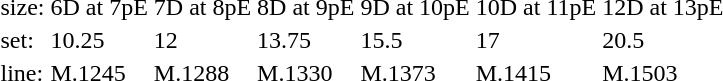<table style="margin-left:40px;">
<tr>
<td>size:</td>
<td>6D at 7pE</td>
<td>7D at 8pE</td>
<td>8D at 9pE</td>
<td>9D at 10pE</td>
<td>10D at 11pE</td>
<td>12D at 13pE</td>
</tr>
<tr>
<td>set:</td>
<td>10.25</td>
<td>12</td>
<td>13.75</td>
<td>15.5</td>
<td>17</td>
<td>20.5</td>
</tr>
<tr>
<td>line:</td>
<td>M.1245</td>
<td>M.1288</td>
<td>M.1330</td>
<td>M.1373</td>
<td>M.1415</td>
<td>M.1503</td>
</tr>
</table>
